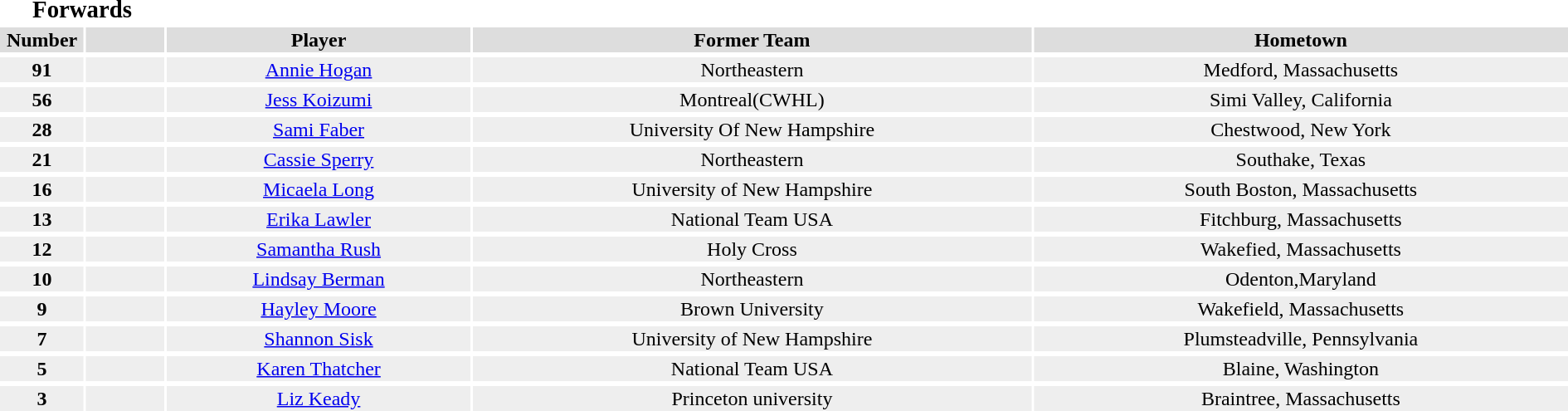<table>
<tr>
<th colspan=2><big>Forwards</big></th>
</tr>
<tr bgcolor="#dddddd">
<th width=5%>Number</th>
<th width=5%></th>
<th !width=10%>Player</th>
<th !width=10%>Former Team</th>
<th !width=10%>Hometown</th>
</tr>
<tr>
</tr>
<tr bgcolor="#eeeeee">
<td align=center><strong>91</strong></td>
<td align=center></td>
<td align=center><a href='#'>Annie Hogan</a></td>
<td align=center>Northeastern</td>
<td align=center>Medford, Massachusetts</td>
</tr>
<tr>
</tr>
<tr bgcolor="#eeeeee">
<td align=center><strong>56</strong></td>
<td align=center></td>
<td align=center><a href='#'>Jess Koizumi</a></td>
<td align=center>Montreal(CWHL)</td>
<td align=center>Simi Valley, California</td>
</tr>
<tr>
</tr>
<tr bgcolor="#eeeeee">
<td align=center><strong>28</strong></td>
<td align=center></td>
<td align=center><a href='#'>Sami Faber</a></td>
<td align=center>University Of New Hampshire</td>
<td align=center>Chestwood, New York</td>
</tr>
<tr>
</tr>
<tr bgcolor="#eeeeee">
<td align=center><strong>21</strong></td>
<td align=center></td>
<td align=center><a href='#'>Cassie Sperry</a></td>
<td align=center>Northeastern</td>
<td align=center>Southake, Texas</td>
</tr>
<tr>
</tr>
<tr bgcolor="#eeeeee">
<td align=center><strong>16</strong></td>
<td align=center></td>
<td align=center><a href='#'>Micaela Long</a></td>
<td align=center>University of New Hampshire</td>
<td align=center>South Boston, Massachusetts</td>
</tr>
<tr>
</tr>
<tr bgcolor="#eeeeee">
<td align=center><strong>13</strong></td>
<td align=center></td>
<td align=center><a href='#'>Erika Lawler</a></td>
<td align=center>National Team USA</td>
<td align=center>Fitchburg, Massachusetts</td>
</tr>
<tr>
</tr>
<tr bgcolor="#eeeeee">
<td align=center><strong>12</strong></td>
<td align=center></td>
<td align=center><a href='#'>Samantha Rush</a></td>
<td align=center>Holy Cross</td>
<td align=center>Wakefied, Massachusetts</td>
</tr>
<tr>
</tr>
<tr bgcolor="#eeeeee">
<td align=center><strong>10</strong></td>
<td align=center></td>
<td align=center><a href='#'>Lindsay Berman</a></td>
<td align=center>Northeastern</td>
<td align=center>Odenton,Maryland</td>
</tr>
<tr>
</tr>
<tr bgcolor="#eeeeee">
<td align=center><strong>9</strong></td>
<td align=center></td>
<td align=center><a href='#'>Hayley Moore</a></td>
<td align=center>Brown University</td>
<td align=center>Wakefield, Massachusetts</td>
</tr>
<tr>
</tr>
<tr bgcolor="#eeeeee">
<td align=center><strong>7</strong></td>
<td align=center></td>
<td align=center><a href='#'>Shannon Sisk</a></td>
<td align=center>University of New Hampshire</td>
<td align=center>Plumsteadville, Pennsylvania</td>
</tr>
<tr>
</tr>
<tr bgcolor="#eeeeee">
<td align=center><strong>5</strong></td>
<td align=center></td>
<td align=center><a href='#'>Karen Thatcher</a></td>
<td align=center>National Team USA</td>
<td align=center>Blaine, Washington</td>
</tr>
<tr>
</tr>
<tr bgcolor="#eeeeee">
<td align=center><strong>3</strong></td>
<td align=center></td>
<td align=center><a href='#'>Liz Keady</a></td>
<td align=center>Princeton university</td>
<td align=center>Braintree, Massachusetts</td>
</tr>
<tr>
</tr>
</table>
